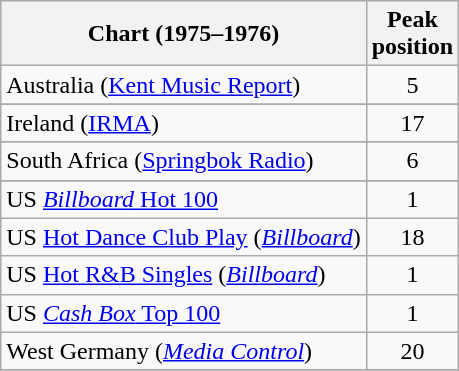<table class="wikitable sortable">
<tr>
<th>Chart (1975–1976)</th>
<th>Peak<br>position</th>
</tr>
<tr>
<td>Australia (<a href='#'>Kent Music Report</a>)</td>
<td style="text-align:center;">5</td>
</tr>
<tr>
</tr>
<tr>
</tr>
<tr>
<td>Ireland (<a href='#'>IRMA</a>)</td>
<td style="text-align:center;">17</td>
</tr>
<tr>
</tr>
<tr>
</tr>
<tr>
</tr>
<tr>
</tr>
<tr>
<td>South Africa (<a href='#'>Springbok Radio</a>)</td>
<td style="text-align:center;">6</td>
</tr>
<tr>
</tr>
<tr>
</tr>
<tr>
<td>US <a href='#'><em>Billboard</em> Hot 100</a></td>
<td style="text-align:center;">1</td>
</tr>
<tr>
<td>US <a href='#'>Hot Dance Club Play</a> (<em><a href='#'>Billboard</a></em>)</td>
<td style="text-align:center;">18</td>
</tr>
<tr>
<td>US <a href='#'>Hot R&B Singles</a> (<em><a href='#'>Billboard</a></em>)</td>
<td style="text-align:center;">1</td>
</tr>
<tr>
<td>US <a href='#'><em>Cash Box</em> Top 100</a></td>
<td style="text-align:center;">1</td>
</tr>
<tr>
<td>West Germany (<em><a href='#'>Media Control</a></em>)</td>
<td align="center">20</td>
</tr>
<tr>
</tr>
</table>
